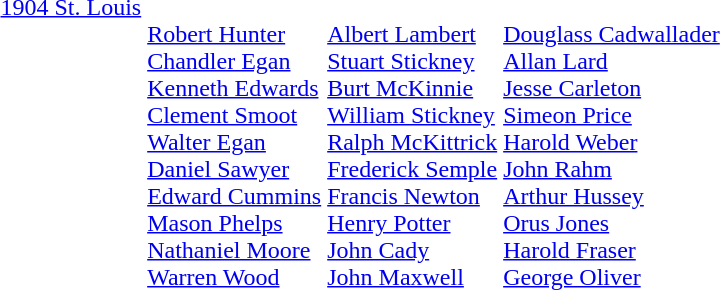<table>
<tr valign="top">
<td><a href='#'>1904 St. Louis</a><br></td>
<td><br><a href='#'>Robert Hunter</a><br><a href='#'>Chandler Egan</a><br><a href='#'>Kenneth Edwards</a><br><a href='#'>Clement Smoot</a><br><a href='#'>Walter Egan</a><br><a href='#'>Daniel Sawyer</a><br><a href='#'>Edward Cummins</a><br><a href='#'>Mason Phelps</a><br><a href='#'>Nathaniel Moore</a><br><a href='#'>Warren Wood</a></td>
<td><br><a href='#'>Albert Lambert</a><br><a href='#'>Stuart Stickney</a><br><a href='#'>Burt McKinnie</a><br><a href='#'>William Stickney</a><br><a href='#'>Ralph McKittrick</a><br><a href='#'>Frederick Semple</a><br><a href='#'>Francis Newton</a><br><a href='#'>Henry Potter</a><br><a href='#'>John Cady</a><br><a href='#'>John Maxwell</a></td>
<td><br><a href='#'>Douglass Cadwallader</a><br><a href='#'>Allan Lard</a><br><a href='#'>Jesse Carleton</a><br><a href='#'>Simeon Price</a><br><a href='#'>Harold Weber</a><br><a href='#'>John Rahm</a><br><a href='#'>Arthur Hussey</a><br><a href='#'>Orus Jones</a><br><a href='#'>Harold Fraser</a><br><a href='#'>George Oliver</a></td>
</tr>
</table>
